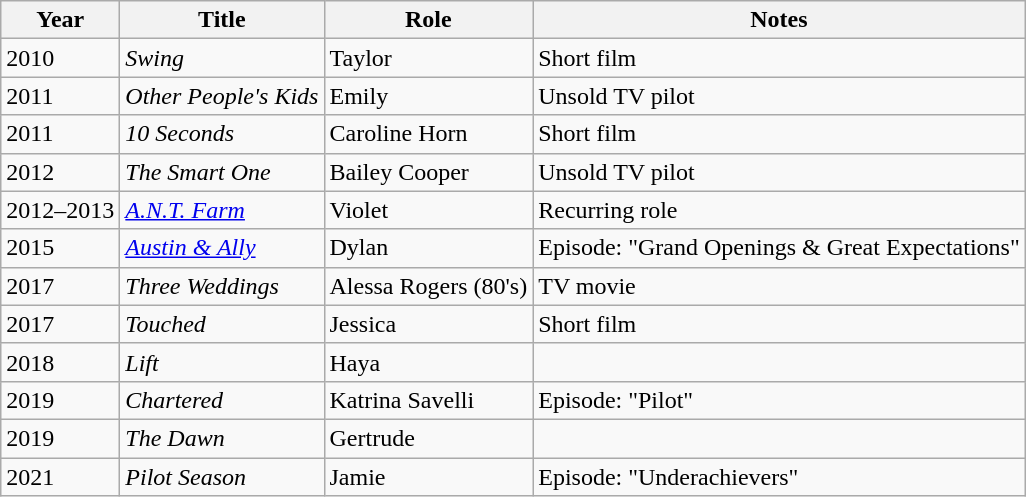<table class="wikitable sortable">
<tr>
<th>Year</th>
<th>Title</th>
<th>Role</th>
<th class="unsortable">Notes</th>
</tr>
<tr>
<td>2010</td>
<td><em>Swing</em></td>
<td>Taylor</td>
<td>Short film</td>
</tr>
<tr>
<td>2011</td>
<td><em>Other People's Kids</em></td>
<td>Emily</td>
<td>Unsold TV pilot</td>
</tr>
<tr>
<td>2011</td>
<td><em>10 Seconds</em></td>
<td>Caroline Horn</td>
<td>Short film</td>
</tr>
<tr>
<td>2012</td>
<td><em>The Smart One</em></td>
<td>Bailey Cooper</td>
<td>Unsold TV pilot</td>
</tr>
<tr>
<td>2012–2013</td>
<td><em><a href='#'>A.N.T. Farm</a></em></td>
<td>Violet</td>
<td>Recurring role</td>
</tr>
<tr>
<td>2015</td>
<td><em><a href='#'>Austin & Ally</a></em></td>
<td>Dylan</td>
<td>Episode: "Grand Openings & Great Expectations"</td>
</tr>
<tr>
<td>2017</td>
<td><em>Three Weddings</em></td>
<td>Alessa Rogers (80's)</td>
<td>TV movie</td>
</tr>
<tr>
<td>2017</td>
<td><em>Touched</em></td>
<td>Jessica</td>
<td>Short film</td>
</tr>
<tr>
<td>2018</td>
<td><em>Lift</em></td>
<td>Haya</td>
<td></td>
</tr>
<tr>
<td>2019</td>
<td><em>Chartered</em></td>
<td>Katrina Savelli</td>
<td>Episode: "Pilot"</td>
</tr>
<tr>
<td>2019</td>
<td><em>The Dawn</em></td>
<td>Gertrude</td>
<td></td>
</tr>
<tr>
<td>2021</td>
<td><em>Pilot Season</em></td>
<td>Jamie</td>
<td>Episode: "Underachievers"</td>
</tr>
</table>
